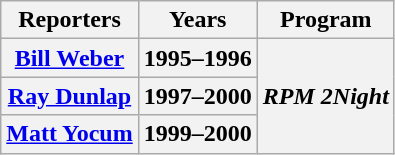<table class="wikitable sortable">
<tr>
<th><strong>Reporters</strong></th>
<th>Years</th>
<th>Program</th>
</tr>
<tr>
<th><a href='#'>Bill Weber</a></th>
<th>1995–1996</th>
<th rowspan=3><em>RPM 2Night</em></th>
</tr>
<tr>
<th><a href='#'>Ray Dunlap</a></th>
<th>1997–2000</th>
</tr>
<tr>
<th><a href='#'>Matt Yocum</a></th>
<th>1999–2000</th>
</tr>
</table>
